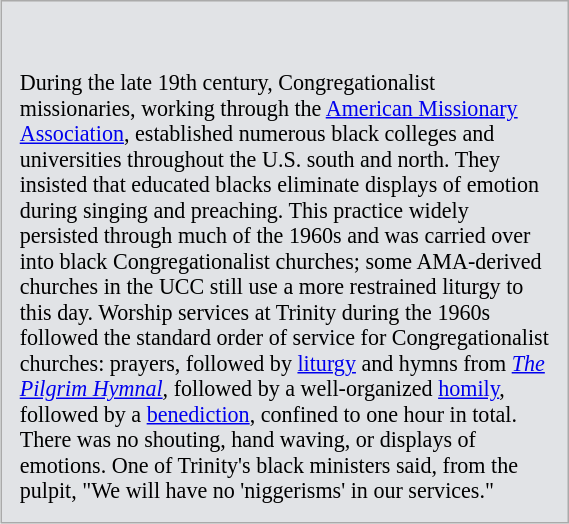<table align="right" cellpadding="10" style="background-color:#e1e3e6; width:30%; border: 1px solid #aaa; margin:20px; font-size: 92%;">
<tr>
<td><br><br>During the late 19th century, Congregationalist missionaries, working through the <a href='#'>American Missionary Association</a>, established numerous black colleges and universities throughout the U.S. south and north.  They insisted that educated blacks eliminate displays of emotion during singing and preaching.  This practice widely persisted through much of the 1960s and was carried over into black Congregationalist churches; some AMA-derived churches in the UCC still use a more restrained liturgy to this day.  Worship services at Trinity during the 1960s followed the standard order of service for Congregationalist churches: prayers, followed by <a href='#'>liturgy</a> and hymns from <em><a href='#'>The Pilgrim Hymnal</a>,</em> followed by a well-organized <a href='#'>homily</a>, followed by a <a href='#'>benediction</a>, confined to one hour in total. There was no shouting, hand waving, or displays of emotions.  One of Trinity's black ministers said, from the pulpit, "We will have no 'niggerisms' in
our services."</td>
</tr>
</table>
